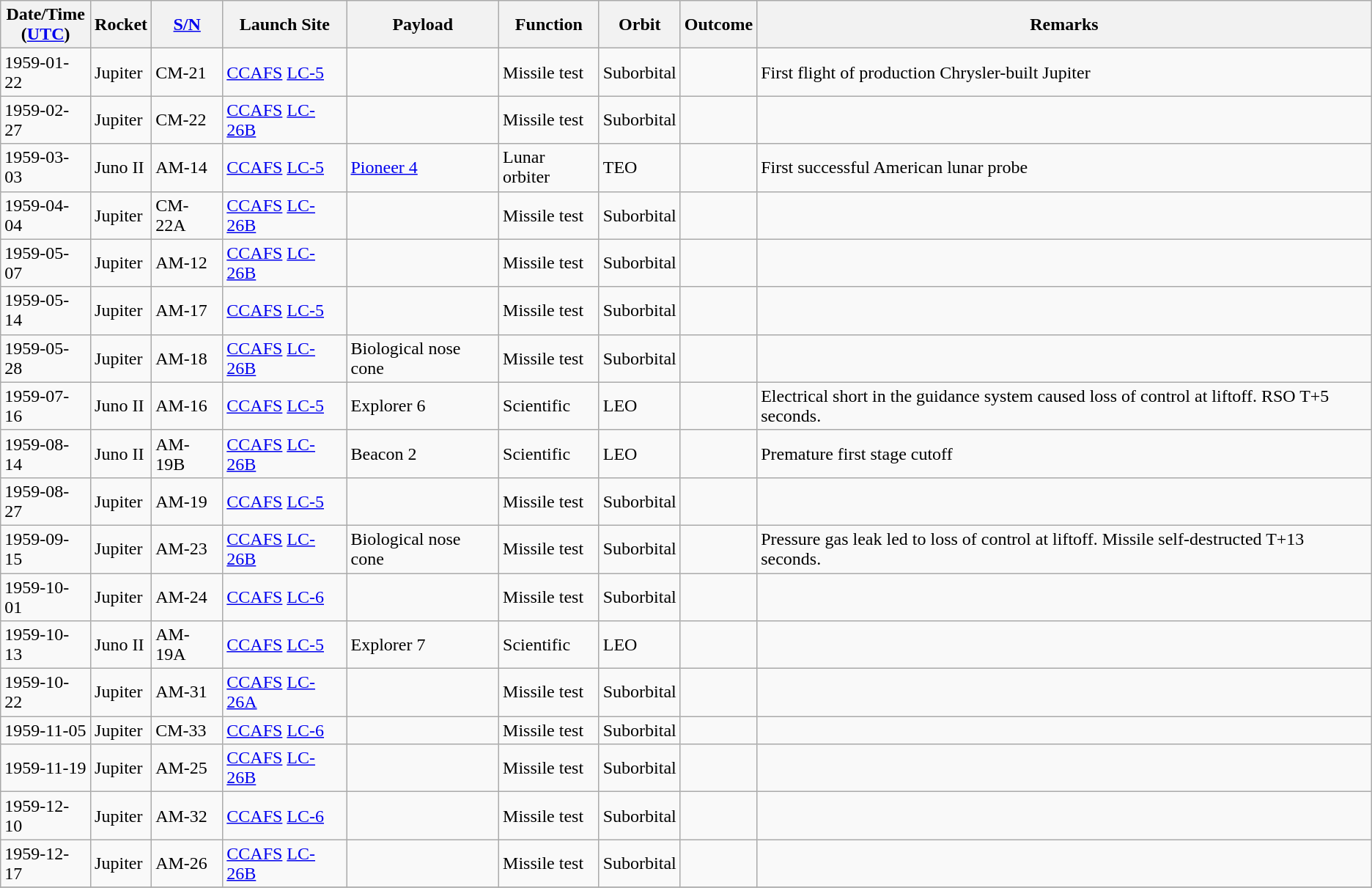<table class="wikitable" style="margin: 1em 1em 1em 0">
<tr>
<th>Date/Time<br>(<a href='#'>UTC</a>)</th>
<th>Rocket</th>
<th><a href='#'>S/N</a></th>
<th>Launch Site</th>
<th>Payload</th>
<th>Function</th>
<th>Orbit</th>
<th>Outcome</th>
<th>Remarks</th>
</tr>
<tr>
<td>1959-01-22</td>
<td>Jupiter</td>
<td>CM-21</td>
<td><a href='#'>CCAFS</a> <a href='#'>LC-5</a></td>
<td></td>
<td>Missile test</td>
<td>Suborbital</td>
<td></td>
<td>First flight of production Chrysler-built Jupiter</td>
</tr>
<tr>
<td>1959-02-27</td>
<td>Jupiter</td>
<td>CM-22</td>
<td><a href='#'>CCAFS</a> <a href='#'>LC-26B</a></td>
<td></td>
<td>Missile test</td>
<td>Suborbital</td>
<td></td>
<td></td>
</tr>
<tr>
<td>1959-03-03</td>
<td>Juno II</td>
<td>AM-14</td>
<td><a href='#'>CCAFS</a> <a href='#'>LC-5</a></td>
<td><a href='#'>Pioneer 4</a></td>
<td>Lunar orbiter</td>
<td>TEO</td>
<td></td>
<td>First successful American lunar probe</td>
</tr>
<tr>
<td>1959-04-04</td>
<td>Jupiter</td>
<td>CM-22A</td>
<td><a href='#'>CCAFS</a> <a href='#'>LC-26B</a></td>
<td></td>
<td>Missile test</td>
<td>Suborbital</td>
<td></td>
<td></td>
</tr>
<tr>
<td>1959-05-07</td>
<td>Jupiter</td>
<td>AM-12</td>
<td><a href='#'>CCAFS</a> <a href='#'>LC-26B</a></td>
<td></td>
<td>Missile test</td>
<td>Suborbital</td>
<td></td>
<td></td>
</tr>
<tr>
<td>1959-05-14</td>
<td>Jupiter</td>
<td>AM-17</td>
<td><a href='#'>CCAFS</a> <a href='#'>LC-5</a></td>
<td></td>
<td>Missile test</td>
<td>Suborbital</td>
<td></td>
<td></td>
</tr>
<tr>
<td>1959-05-28</td>
<td>Jupiter</td>
<td>AM-18</td>
<td><a href='#'>CCAFS</a> <a href='#'>LC-26B</a></td>
<td>Biological nose cone</td>
<td>Missile test</td>
<td>Suborbital</td>
<td></td>
<td></td>
</tr>
<tr>
<td>1959-07-16</td>
<td>Juno II</td>
<td>AM-16</td>
<td><a href='#'>CCAFS</a> <a href='#'>LC-5</a></td>
<td>Explorer 6</td>
<td>Scientific</td>
<td>LEO</td>
<td></td>
<td>Electrical short in the guidance system caused loss of control at liftoff. RSO T+5 seconds.</td>
</tr>
<tr>
<td>1959-08-14</td>
<td>Juno II</td>
<td>AM-19B</td>
<td><a href='#'>CCAFS</a> <a href='#'>LC-26B</a></td>
<td>Beacon 2</td>
<td>Scientific</td>
<td>LEO</td>
<td></td>
<td>Premature first stage cutoff</td>
</tr>
<tr>
<td>1959-08-27</td>
<td>Jupiter</td>
<td>AM-19</td>
<td><a href='#'>CCAFS</a> <a href='#'>LC-5</a></td>
<td></td>
<td>Missile test</td>
<td>Suborbital</td>
<td></td>
<td></td>
</tr>
<tr>
<td>1959-09-15</td>
<td>Jupiter</td>
<td>AM-23</td>
<td><a href='#'>CCAFS</a> <a href='#'>LC-26B</a></td>
<td>Biological nose cone</td>
<td>Missile test</td>
<td>Suborbital</td>
<td></td>
<td>Pressure gas leak led to loss of control at liftoff. Missile self-destructed T+13 seconds.</td>
</tr>
<tr>
<td>1959-10-01</td>
<td>Jupiter</td>
<td>AM-24</td>
<td><a href='#'>CCAFS</a> <a href='#'>LC-6</a></td>
<td></td>
<td>Missile test</td>
<td>Suborbital</td>
<td></td>
<td></td>
</tr>
<tr>
<td>1959-10-13</td>
<td>Juno II</td>
<td>AM-19A</td>
<td><a href='#'>CCAFS</a> <a href='#'>LC-5</a></td>
<td>Explorer 7</td>
<td>Scientific</td>
<td>LEO</td>
<td></td>
<td></td>
</tr>
<tr>
<td>1959-10-22</td>
<td>Jupiter</td>
<td>AM-31</td>
<td><a href='#'>CCAFS</a> <a href='#'>LC-26A</a></td>
<td></td>
<td>Missile test</td>
<td>Suborbital</td>
<td></td>
<td></td>
</tr>
<tr>
<td>1959-11-05</td>
<td>Jupiter</td>
<td>CM-33</td>
<td><a href='#'>CCAFS</a> <a href='#'>LC-6</a></td>
<td></td>
<td>Missile test</td>
<td>Suborbital</td>
<td></td>
<td></td>
</tr>
<tr>
<td>1959-11-19</td>
<td>Jupiter</td>
<td>AM-25</td>
<td><a href='#'>CCAFS</a> <a href='#'>LC-26B</a></td>
<td></td>
<td>Missile test</td>
<td>Suborbital</td>
<td></td>
<td></td>
</tr>
<tr>
<td>1959-12-10</td>
<td>Jupiter</td>
<td>AM-32</td>
<td><a href='#'>CCAFS</a> <a href='#'>LC-6</a></td>
<td></td>
<td>Missile test</td>
<td>Suborbital</td>
<td></td>
<td></td>
</tr>
<tr>
<td>1959-12-17</td>
<td>Jupiter</td>
<td>AM-26</td>
<td><a href='#'>CCAFS</a> <a href='#'>LC-26B</a></td>
<td></td>
<td>Missile test</td>
<td>Suborbital</td>
<td></td>
<td></td>
</tr>
<tr>
</tr>
</table>
